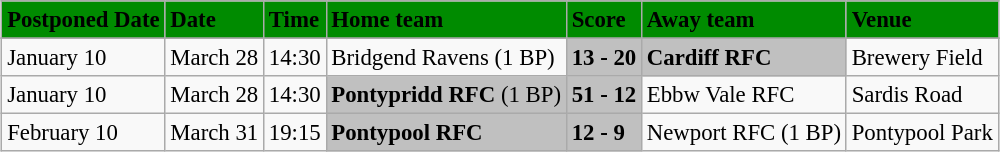<table class="wikitable" style="margin:0.5em auto; font-size:95%">
<tr bgcolor="#008B00">
<td><strong>Postponed Date</strong></td>
<td><strong>Date</strong></td>
<td><strong>Time</strong></td>
<td><strong>Home team</strong></td>
<td><strong>Score</strong></td>
<td><strong>Away team</strong></td>
<td><strong>Venue</strong></td>
</tr>
<tr>
</tr>
<tr>
<td>January 10</td>
<td>March 28</td>
<td>14:30</td>
<td>Bridgend Ravens (1 BP)</td>
<td bgcolor="silver"><strong>13 - 20</strong></td>
<td bgcolor="silver"><strong>Cardiff RFC</strong></td>
<td>Brewery Field</td>
</tr>
<tr>
<td>January 10</td>
<td>March 28</td>
<td>14:30</td>
<td bgcolor="silver"><strong>Pontypridd RFC</strong> (1 BP)</td>
<td bgcolor="silver"><strong>51 - 12</strong></td>
<td>Ebbw Vale RFC</td>
<td>Sardis Road</td>
</tr>
<tr>
<td>February 10</td>
<td>March 31</td>
<td>19:15</td>
<td bgcolor="silver"><strong>Pontypool RFC</strong></td>
<td bgcolor="silver"><strong>12 - 9</strong></td>
<td>Newport RFC (1 BP)</td>
<td>Pontypool Park</td>
</tr>
</table>
